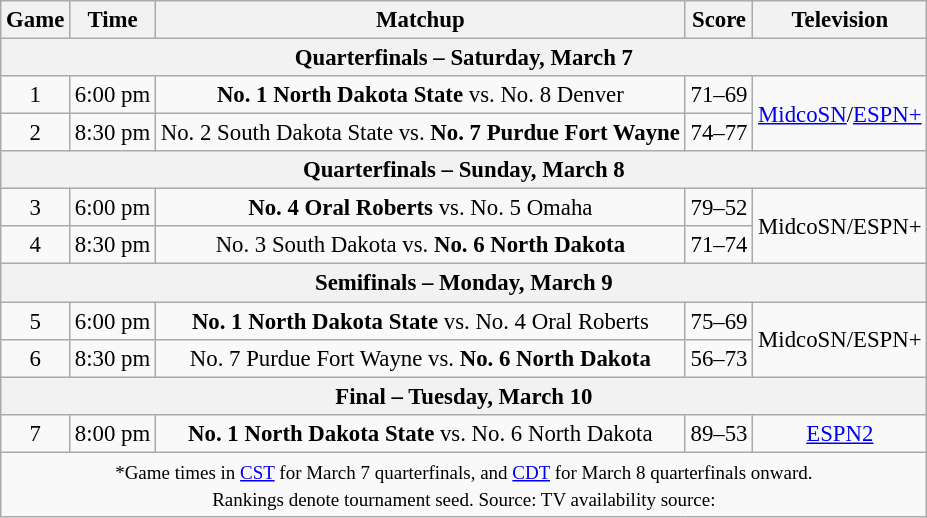<table class="wikitable" style="font-size: 95%;text-align:center">
<tr>
<th>Game</th>
<th>Time</th>
<th>Matchup</th>
<th>Score</th>
<th>Television</th>
</tr>
<tr>
<th colspan=5>Quarterfinals – Saturday, March 7</th>
</tr>
<tr>
<td>1</td>
<td>6:00 pm</td>
<td><strong>No. 1 North Dakota State</strong> vs. No. 8 Denver</td>
<td>71–69</td>
<td rowspan=2><a href='#'>MidcoSN</a>/<a href='#'>ESPN+</a></td>
</tr>
<tr>
<td>2</td>
<td>8:30 pm</td>
<td>No. 2 South Dakota State vs. <strong>No. 7 Purdue Fort Wayne</strong></td>
<td>74–77</td>
</tr>
<tr>
<th colspan=5>Quarterfinals – Sunday, March 8</th>
</tr>
<tr>
<td>3</td>
<td>6:00 pm</td>
<td><strong>No. 4 Oral Roberts</strong> vs. No. 5 Omaha</td>
<td>79–52</td>
<td rowspan=2>MidcoSN/ESPN+</td>
</tr>
<tr>
<td>4</td>
<td>8:30 pm</td>
<td>No. 3 South Dakota vs. <strong>No. 6 North Dakota</strong></td>
<td>71–74</td>
</tr>
<tr>
<th colspan=5>Semifinals – Monday, March 9</th>
</tr>
<tr>
<td>5</td>
<td>6:00 pm</td>
<td><strong>No. 1 North Dakota State</strong> vs. No. 4 Oral Roberts</td>
<td>75–69</td>
<td rowspan=2>MidcoSN/ESPN+</td>
</tr>
<tr>
<td>6</td>
<td>8:30 pm</td>
<td>No. 7 Purdue Fort Wayne vs. <strong>No. 6 North Dakota</strong></td>
<td>56–73</td>
</tr>
<tr>
<th colspan=5>Final – Tuesday, March 10</th>
</tr>
<tr>
<td>7</td>
<td>8:00 pm</td>
<td><strong>No. 1 North Dakota State</strong> vs. No. 6 North Dakota</td>
<td>89–53</td>
<td><a href='#'>ESPN2</a></td>
</tr>
<tr>
<td colspan=5><small>*Game times in <a href='#'>CST</a> for March 7 quarterfinals, and <a href='#'>CDT</a> for March 8 quarterfinals onward.<br> Rankings denote tournament seed. Source: TV availability source: </small></td>
</tr>
</table>
